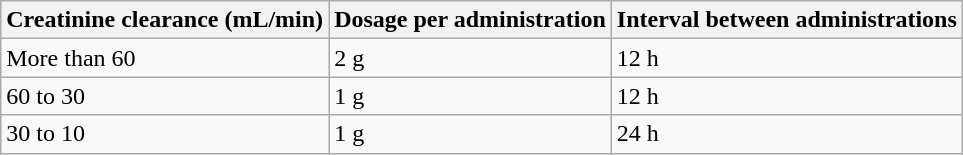<table class="wikitable">
<tr>
<th>Creatinine clearance (mL/min)</th>
<th>Dosage per administration</th>
<th>Interval between administrations</th>
</tr>
<tr>
<td>More than 60</td>
<td>2 g</td>
<td>12 h</td>
</tr>
<tr>
<td>60 to 30</td>
<td>1 g</td>
<td>12 h</td>
</tr>
<tr>
<td>30 to 10</td>
<td>1 g</td>
<td>24 h</td>
</tr>
</table>
